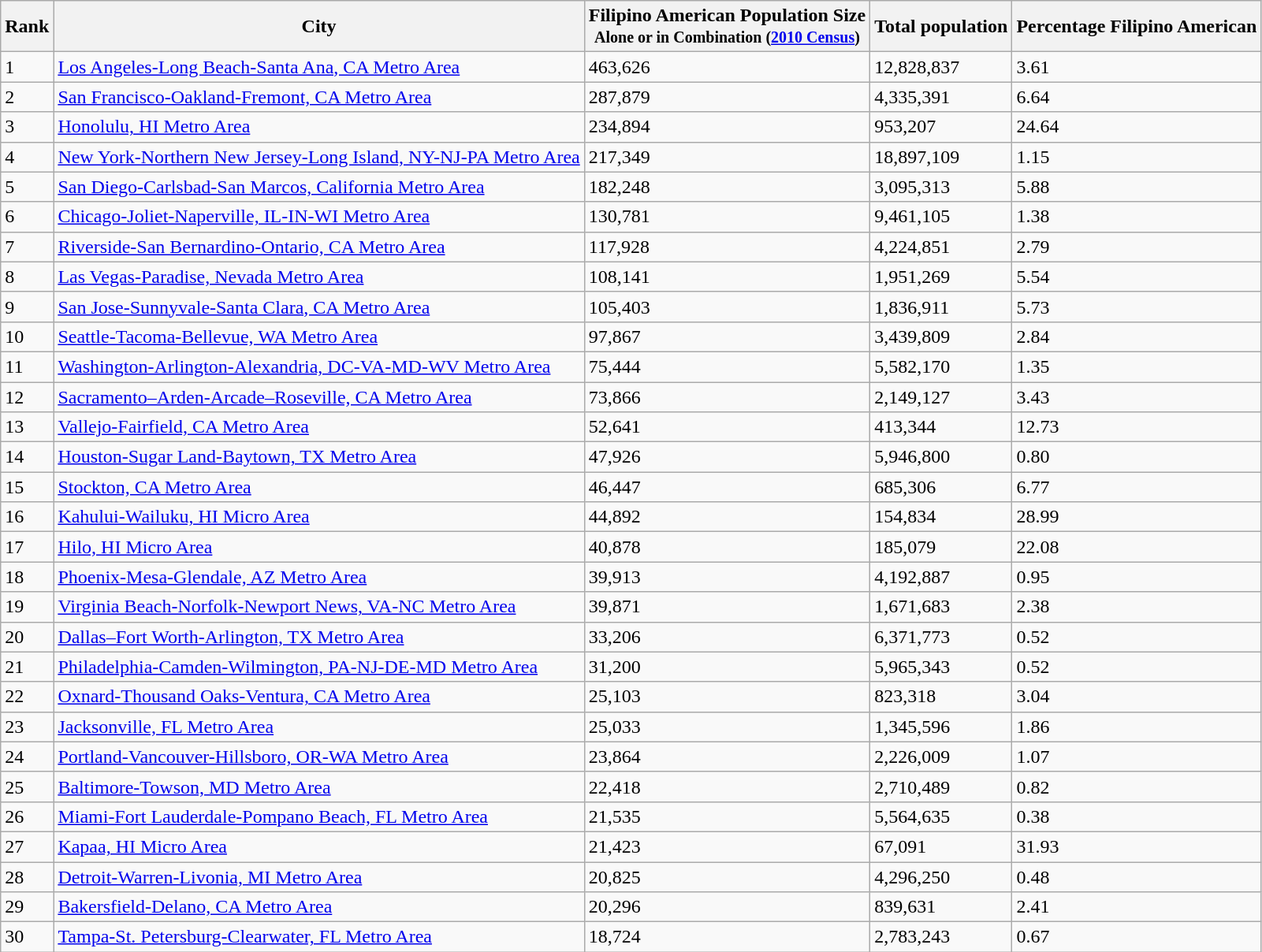<table class=" sortable wikitable">
<tr>
<th>Rank</th>
<th>City</th>
<th>Filipino American Population Size<br><small>Alone or in Combination (<a href='#'>2010 Census</a>)</small></th>
<th>Total population</th>
<th>Percentage Filipino American</th>
</tr>
<tr>
<td>1</td>
<td><a href='#'>Los Angeles-Long Beach-Santa Ana, CA Metro Area</a></td>
<td>463,626</td>
<td>12,828,837</td>
<td>3.61</td>
</tr>
<tr>
<td>2</td>
<td><a href='#'>San Francisco-Oakland-Fremont, CA Metro Area</a></td>
<td>287,879</td>
<td>4,335,391</td>
<td>6.64</td>
</tr>
<tr>
<td>3</td>
<td><a href='#'>Honolulu, HI Metro Area</a></td>
<td>234,894</td>
<td>953,207</td>
<td>24.64</td>
</tr>
<tr>
<td>4</td>
<td><a href='#'>New York-Northern New Jersey-Long Island, NY-NJ-PA Metro Area</a></td>
<td>217,349</td>
<td>18,897,109</td>
<td>1.15</td>
</tr>
<tr>
<td>5</td>
<td><a href='#'>San Diego-Carlsbad-San Marcos, California Metro Area</a></td>
<td>182,248</td>
<td>3,095,313</td>
<td>5.88</td>
</tr>
<tr>
<td>6</td>
<td><a href='#'>Chicago-Joliet-Naperville, IL-IN-WI Metro Area</a></td>
<td>130,781</td>
<td>9,461,105</td>
<td>1.38</td>
</tr>
<tr>
<td>7</td>
<td><a href='#'>Riverside-San Bernardino-Ontario, CA Metro Area</a></td>
<td>117,928</td>
<td>4,224,851</td>
<td>2.79</td>
</tr>
<tr>
<td>8</td>
<td><a href='#'>Las Vegas-Paradise, Nevada Metro Area</a></td>
<td>108,141</td>
<td>1,951,269</td>
<td>5.54</td>
</tr>
<tr>
<td>9</td>
<td><a href='#'>San Jose-Sunnyvale-Santa Clara, CA Metro Area</a></td>
<td>105,403</td>
<td>1,836,911</td>
<td>5.73</td>
</tr>
<tr>
<td>10</td>
<td><a href='#'>Seattle-Tacoma-Bellevue, WA Metro Area</a></td>
<td>97,867</td>
<td>3,439,809</td>
<td>2.84</td>
</tr>
<tr>
<td>11</td>
<td><a href='#'>Washington-Arlington-Alexandria, DC-VA-MD-WV Metro Area</a></td>
<td>75,444</td>
<td>5,582,170</td>
<td>1.35</td>
</tr>
<tr>
<td>12</td>
<td><a href='#'>Sacramento–Arden-Arcade–Roseville, CA Metro Area</a></td>
<td>73,866</td>
<td>2,149,127</td>
<td>3.43</td>
</tr>
<tr>
<td>13</td>
<td><a href='#'>Vallejo-Fairfield, CA Metro Area</a></td>
<td>52,641</td>
<td>413,344</td>
<td>12.73</td>
</tr>
<tr>
<td>14</td>
<td><a href='#'>Houston-Sugar Land-Baytown, TX Metro Area</a></td>
<td>47,926</td>
<td>5,946,800</td>
<td>0.80</td>
</tr>
<tr>
<td>15</td>
<td><a href='#'>Stockton, CA Metro Area</a></td>
<td>46,447</td>
<td>685,306</td>
<td>6.77</td>
</tr>
<tr>
<td>16</td>
<td><a href='#'>Kahului-Wailuku, HI Micro Area</a></td>
<td>44,892</td>
<td>154,834</td>
<td>28.99</td>
</tr>
<tr>
<td>17</td>
<td><a href='#'>Hilo, HI Micro Area</a></td>
<td>40,878</td>
<td>185,079</td>
<td>22.08</td>
</tr>
<tr>
<td>18</td>
<td><a href='#'>Phoenix-Mesa-Glendale, AZ Metro Area</a></td>
<td>39,913</td>
<td>4,192,887</td>
<td>0.95</td>
</tr>
<tr>
<td>19</td>
<td><a href='#'>Virginia Beach-Norfolk-Newport News, VA-NC Metro Area</a></td>
<td>39,871</td>
<td>1,671,683</td>
<td>2.38</td>
</tr>
<tr>
<td>20</td>
<td><a href='#'>Dallas–Fort Worth-Arlington, TX Metro Area</a></td>
<td>33,206</td>
<td>6,371,773</td>
<td>0.52</td>
</tr>
<tr>
<td>21</td>
<td><a href='#'>Philadelphia-Camden-Wilmington, PA-NJ-DE-MD Metro Area</a></td>
<td>31,200</td>
<td>5,965,343</td>
<td>0.52</td>
</tr>
<tr>
<td>22</td>
<td><a href='#'>Oxnard-Thousand Oaks-Ventura, CA Metro Area</a></td>
<td>25,103</td>
<td>823,318</td>
<td>3.04</td>
</tr>
<tr>
<td>23</td>
<td><a href='#'>Jacksonville, FL Metro Area</a></td>
<td>25,033</td>
<td>1,345,596</td>
<td>1.86</td>
</tr>
<tr>
<td>24</td>
<td><a href='#'>Portland-Vancouver-Hillsboro, OR-WA Metro Area</a></td>
<td>23,864</td>
<td>2,226,009</td>
<td>1.07</td>
</tr>
<tr>
<td>25</td>
<td><a href='#'>Baltimore-Towson, MD Metro Area</a></td>
<td>22,418</td>
<td>2,710,489</td>
<td>0.82</td>
</tr>
<tr>
<td>26</td>
<td><a href='#'>Miami-Fort Lauderdale-Pompano Beach, FL Metro Area</a></td>
<td>21,535</td>
<td>5,564,635</td>
<td>0.38</td>
</tr>
<tr>
<td>27</td>
<td><a href='#'>Kapaa, HI Micro Area</a></td>
<td>21,423</td>
<td>67,091</td>
<td>31.93</td>
</tr>
<tr>
<td>28</td>
<td><a href='#'>Detroit-Warren-Livonia, MI Metro Area</a></td>
<td>20,825</td>
<td>4,296,250</td>
<td>0.48</td>
</tr>
<tr>
<td>29</td>
<td><a href='#'>Bakersfield-Delano, CA Metro Area</a></td>
<td>20,296</td>
<td>839,631</td>
<td>2.41</td>
</tr>
<tr>
<td>30</td>
<td><a href='#'>Tampa-St. Petersburg-Clearwater, FL Metro Area</a></td>
<td>18,724</td>
<td>2,783,243</td>
<td>0.67</td>
</tr>
</table>
